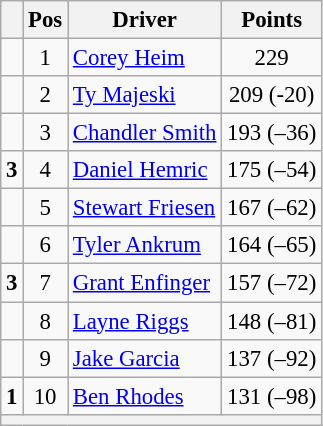<table class="wikitable" style="font-size: 95%;">
<tr>
<th></th>
<th>Pos</th>
<th>Driver</th>
<th>Points</th>
</tr>
<tr>
<td align="left"></td>
<td style="text-align:center;">1</td>
<td><a href='#'>Corey Heim</a></td>
<td style="text-align:center;">229</td>
</tr>
<tr>
<td align="left"></td>
<td style="text-align:center;">2</td>
<td><a href='#'>Ty Majeski</a></td>
<td style="text-align:center;">209 (-20)</td>
</tr>
<tr>
<td align="left"></td>
<td style="text-align:center;">3</td>
<td><a href='#'>Chandler Smith</a></td>
<td style="text-align:center;">193 (–36)</td>
</tr>
<tr>
<td align="left"> <strong>3</strong></td>
<td style="text-align:center;">4</td>
<td><a href='#'>Daniel Hemric</a></td>
<td style="text-align:center;">175 (–54)</td>
</tr>
<tr>
<td align="left"></td>
<td style="text-align:center;">5</td>
<td><a href='#'>Stewart Friesen</a></td>
<td style="text-align:center;">167 (–62)</td>
</tr>
<tr>
<td align="left"></td>
<td style="text-align:center;">6</td>
<td><a href='#'>Tyler Ankrum</a></td>
<td style="text-align:center;">164 (–65)</td>
</tr>
<tr>
<td align="left"> <strong>3</strong></td>
<td style="text-align:center;">7</td>
<td><a href='#'>Grant Enfinger</a></td>
<td style="text-align:center;">157 (–72)</td>
</tr>
<tr>
<td align="left"></td>
<td style="text-align:center;">8</td>
<td><a href='#'>Layne Riggs</a></td>
<td style="text-align:center;">148 (–81)</td>
</tr>
<tr>
<td align="left"></td>
<td style="text-align:center;">9</td>
<td><a href='#'>Jake Garcia</a></td>
<td style="text-align:center;">137 (–92)</td>
</tr>
<tr>
<td align="left"> <strong>1</strong></td>
<td style="text-align:center;">10</td>
<td><a href='#'>Ben Rhodes</a></td>
<td style="text-align:center;">131 (–98)</td>
</tr>
<tr class="sortbottom">
<th colspan="9"></th>
</tr>
</table>
